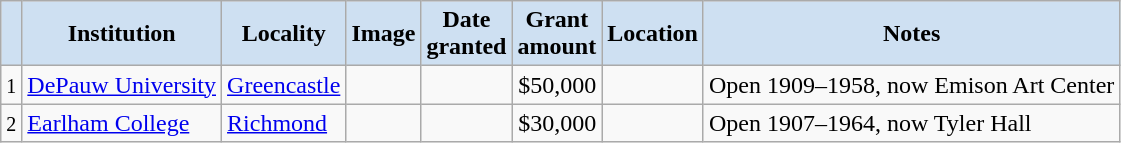<table class="wikitable sortable" align="center">
<tr>
<th style="background-color:#CEE0F2;"></th>
<th style="background-color:#CEE0F2;">Institution</th>
<th style="background-color:#CEE0F2;">Locality</th>
<th style="background-color:#CEE0F2;" class="unsortable">Image</th>
<th style="background-color:#CEE0F2;">Date<br>granted</th>
<th style="background-color:#CEE0F2;">Grant<br>amount</th>
<th style="background-color:#CEE0F2;">Location</th>
<th style="background-color:#CEE0F2;" class="unsortable">Notes</th>
</tr>
<tr ->
<td align=center><small>1</small></td>
<td><a href='#'>DePauw University</a></td>
<td><a href='#'>Greencastle</a></td>
<td></td>
<td></td>
<td align=right>$50,000</td>
<td></td>
<td>Open 1909–1958, now Emison Art Center</td>
</tr>
<tr ->
<td align=center><small>2</small></td>
<td><a href='#'>Earlham College</a></td>
<td><a href='#'>Richmond</a></td>
<td></td>
<td></td>
<td align=right>$30,000</td>
<td></td>
<td>Open 1907–1964, now Tyler Hall</td>
</tr>
</table>
